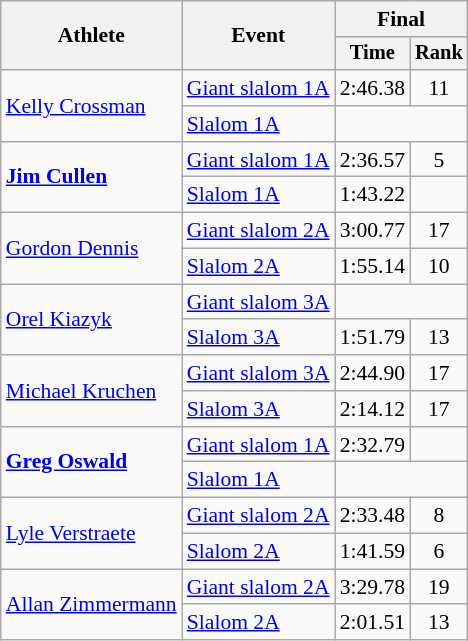<table class="wikitable" style="font-size:90%">
<tr>
<th rowspan=2>Athlete</th>
<th rowspan=2>Event</th>
<th colspan=2>Final</th>
</tr>
<tr style="font-size:95%">
<th>Time</th>
<th>Rank</th>
</tr>
<tr align=center>
<td align=left rowspan=2><a href='#'>Kelly Crossman</a></td>
<td align=left><a href='#'>Giant slalom 1A</a></td>
<td>2:46.38</td>
<td>11</td>
</tr>
<tr align=center>
<td align=left><a href='#'>Slalom 1A</a></td>
<td colspan=2></td>
</tr>
<tr align=center>
<td align=left rowspan=2><strong><a href='#'>Jim Cullen</a></strong></td>
<td align=left><a href='#'>Giant slalom 1A</a></td>
<td>2:36.57</td>
<td>5</td>
</tr>
<tr align=center>
<td align=left><a href='#'>Slalom 1A</a></td>
<td>1:43.22</td>
<td></td>
</tr>
<tr align=center>
<td align=left rowspan=2><a href='#'>Gordon Dennis</a></td>
<td align=left><a href='#'>Giant slalom 2A</a></td>
<td>3:00.77</td>
<td>17</td>
</tr>
<tr align=center>
<td align=left><a href='#'>Slalom 2A</a></td>
<td>1:55.14</td>
<td>10</td>
</tr>
<tr align=center>
<td align=left rowspan=2><a href='#'>Orel Kiazyk</a></td>
<td align=left><a href='#'>Giant slalom 3A</a></td>
<td colspan=2></td>
</tr>
<tr align=center>
<td align=left><a href='#'>Slalom 3A</a></td>
<td>1:51.79</td>
<td>13</td>
</tr>
<tr align=center>
<td align=left rowspan=2><a href='#'>Michael Kruchen</a></td>
<td align=left><a href='#'>Giant slalom 3A</a></td>
<td>2:44.90</td>
<td>17</td>
</tr>
<tr align=center>
<td align=left><a href='#'>Slalom 3A</a></td>
<td>2:14.12</td>
<td>17</td>
</tr>
<tr align=center>
<td align=left rowspan=2><strong><a href='#'>Greg Oswald</a></strong></td>
<td align=left><a href='#'>Giant slalom 1A</a></td>
<td>2:32.79</td>
<td></td>
</tr>
<tr align=center>
<td align=left><a href='#'>Slalom 1A</a></td>
<td colspan=2></td>
</tr>
<tr align=center>
<td align=left rowspan=2><a href='#'>Lyle Verstraete</a></td>
<td align=left><a href='#'>Giant slalom 2A</a></td>
<td>2:33.48</td>
<td>8</td>
</tr>
<tr align=center>
<td align=left><a href='#'>Slalom 2A</a></td>
<td>1:41.59</td>
<td>6</td>
</tr>
<tr align=center>
<td align=left rowspan=2><a href='#'>Allan Zimmermann</a></td>
<td align=left><a href='#'>Giant slalom 2A</a></td>
<td>3:29.78</td>
<td>19</td>
</tr>
<tr align=center>
<td align=left><a href='#'>Slalom 2A</a></td>
<td>2:01.51</td>
<td>13</td>
</tr>
</table>
